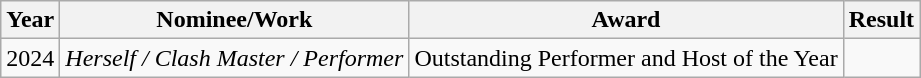<table class="wikitable">
<tr>
<th>Year</th>
<th>Nominee/Work</th>
<th>Award</th>
<th>Result</th>
</tr>
<tr>
<td>2024</td>
<td><em>Herself / Clash Master / Performer</em></td>
<td>Outstanding Performer and Host of the Year</td>
<td></td>
</tr>
</table>
